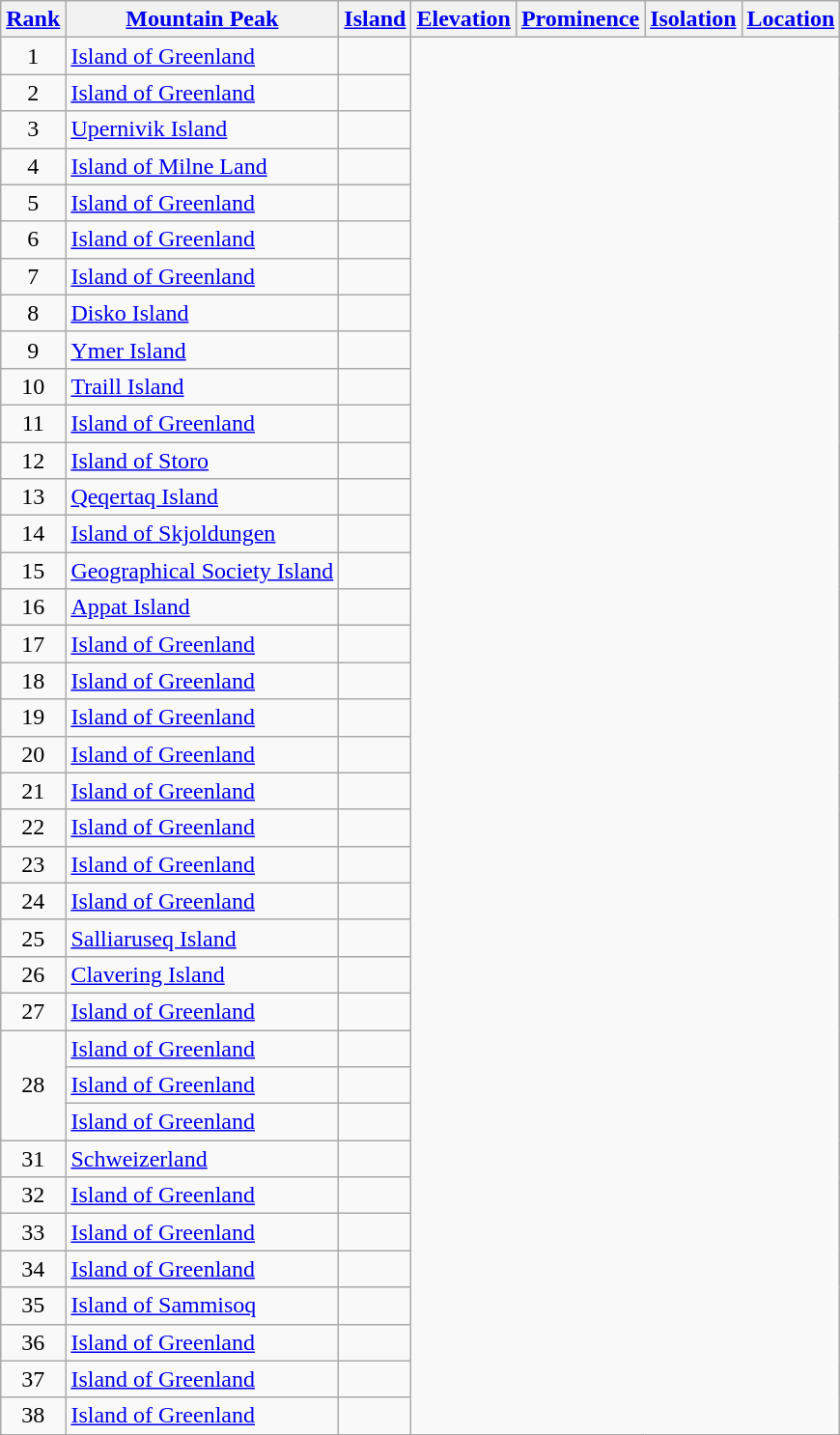<table class="wikitable sortable">
<tr>
<th><a href='#'>Rank</a></th>
<th><a href='#'>Mountain Peak</a></th>
<th><a href='#'>Island</a></th>
<th><a href='#'>Elevation</a></th>
<th><a href='#'>Prominence</a></th>
<th><a href='#'>Isolation</a></th>
<th><a href='#'>Location</a></th>
</tr>
<tr>
<td align=center>1<br></td>
<td><a href='#'>Island of Greenland</a><br></td>
<td></td>
</tr>
<tr>
<td align=center>2<br></td>
<td><a href='#'>Island of Greenland</a><br></td>
<td></td>
</tr>
<tr>
<td align=center>3<br></td>
<td><a href='#'>Upernivik Island</a><br></td>
<td></td>
</tr>
<tr>
<td align=center>4<br></td>
<td><a href='#'>Island of Milne Land</a><br></td>
<td></td>
</tr>
<tr>
<td align=center>5<br></td>
<td><a href='#'>Island of Greenland</a><br></td>
<td></td>
</tr>
<tr>
<td align=center>6<br></td>
<td><a href='#'>Island of Greenland</a><br></td>
<td></td>
</tr>
<tr>
<td align=center>7<br></td>
<td><a href='#'>Island of Greenland</a><br></td>
<td></td>
</tr>
<tr>
<td align=center>8<br></td>
<td><a href='#'>Disko Island</a><br></td>
<td></td>
</tr>
<tr>
<td align=center>9<br></td>
<td><a href='#'>Ymer Island</a><br></td>
<td></td>
</tr>
<tr>
<td align=center>10<br></td>
<td><a href='#'>Traill Island</a><br></td>
<td></td>
</tr>
<tr>
<td align=center>11<br></td>
<td><a href='#'>Island of Greenland</a><br></td>
<td></td>
</tr>
<tr>
<td align=center>12<br></td>
<td><a href='#'>Island of Storo</a><br></td>
<td></td>
</tr>
<tr>
<td align=center>13<br></td>
<td><a href='#'>Qeqertaq Island</a><br></td>
<td></td>
</tr>
<tr>
<td align=center>14<br></td>
<td><a href='#'>Island of Skjoldungen</a><br></td>
<td></td>
</tr>
<tr>
<td align=center>15<br></td>
<td><a href='#'>Geographical Society Island</a><br></td>
<td></td>
</tr>
<tr>
<td align=center>16<br></td>
<td><a href='#'>Appat Island</a><br></td>
<td></td>
</tr>
<tr>
<td align=center>17<br></td>
<td><a href='#'>Island of Greenland</a><br></td>
<td></td>
</tr>
<tr>
<td align=center>18<br></td>
<td><a href='#'>Island of Greenland</a><br></td>
<td></td>
</tr>
<tr>
<td align=center>19<br></td>
<td><a href='#'>Island of Greenland</a><br></td>
<td></td>
</tr>
<tr>
<td align=center>20<br></td>
<td><a href='#'>Island of Greenland</a><br></td>
<td></td>
</tr>
<tr>
<td align=center>21<br></td>
<td><a href='#'>Island of Greenland</a><br></td>
<td></td>
</tr>
<tr>
<td align=center>22<br></td>
<td><a href='#'>Island of Greenland</a><br></td>
<td></td>
</tr>
<tr>
<td align=center>23<br></td>
<td><a href='#'>Island of Greenland</a><br></td>
<td></td>
</tr>
<tr>
<td align=center>24<br></td>
<td><a href='#'>Island of Greenland</a><br></td>
<td></td>
</tr>
<tr>
<td align=center>25<br></td>
<td><a href='#'>Salliaruseq Island</a><br></td>
<td></td>
</tr>
<tr>
<td align=center>26<br></td>
<td><a href='#'>Clavering Island</a><br></td>
<td></td>
</tr>
<tr>
<td align=center>27<br></td>
<td><a href='#'>Island of Greenland</a><br></td>
<td></td>
</tr>
<tr>
<td align=center rowspan=3>28<br></td>
<td><a href='#'>Island of Greenland</a><br></td>
<td></td>
</tr>
<tr>
<td><a href='#'>Island of Greenland</a><br></td>
<td></td>
</tr>
<tr>
<td><a href='#'>Island of Greenland</a><br></td>
<td></td>
</tr>
<tr>
<td align=center>31<br></td>
<td><a href='#'>Schweizerland</a><br></td>
<td></td>
</tr>
<tr>
<td align=center>32<br></td>
<td><a href='#'>Island of Greenland</a><br></td>
<td></td>
</tr>
<tr>
<td align=center>33<br></td>
<td><a href='#'>Island of Greenland</a><br></td>
<td></td>
</tr>
<tr>
<td align=center>34<br></td>
<td><a href='#'>Island of Greenland</a><br></td>
<td></td>
</tr>
<tr>
<td align=center>35<br></td>
<td><a href='#'>Island of Sammisoq</a><br></td>
<td></td>
</tr>
<tr>
<td align=center>36<br></td>
<td><a href='#'>Island of Greenland</a><br></td>
<td></td>
</tr>
<tr>
<td align=center>37<br></td>
<td><a href='#'>Island of Greenland</a><br></td>
<td></td>
</tr>
<tr>
<td align=center>38<br></td>
<td><a href='#'>Island of Greenland</a><br></td>
<td></td>
</tr>
</table>
